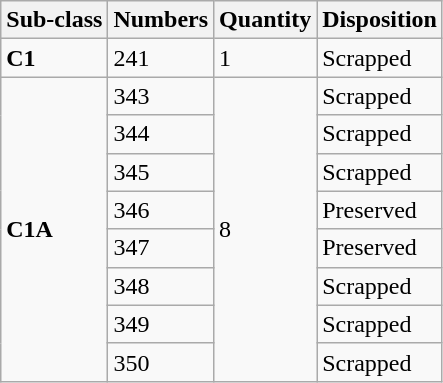<table class="wikitable">
<tr>
<th>Sub-class</th>
<th>Numbers</th>
<th>Quantity</th>
<th>Disposition</th>
</tr>
<tr>
<td><strong>C1</strong></td>
<td>241</td>
<td>1</td>
<td>Scrapped</td>
</tr>
<tr>
<td rowspan="8"><strong>C1A</strong></td>
<td>343</td>
<td rowspan="8">8</td>
<td>Scrapped</td>
</tr>
<tr>
<td>344</td>
<td>Scrapped</td>
</tr>
<tr>
<td>345</td>
<td>Scrapped</td>
</tr>
<tr>
<td>346</td>
<td>Preserved</td>
</tr>
<tr>
<td>347</td>
<td>Preserved</td>
</tr>
<tr>
<td>348</td>
<td>Scrapped</td>
</tr>
<tr>
<td>349</td>
<td>Scrapped</td>
</tr>
<tr>
<td>350</td>
<td>Scrapped</td>
</tr>
</table>
